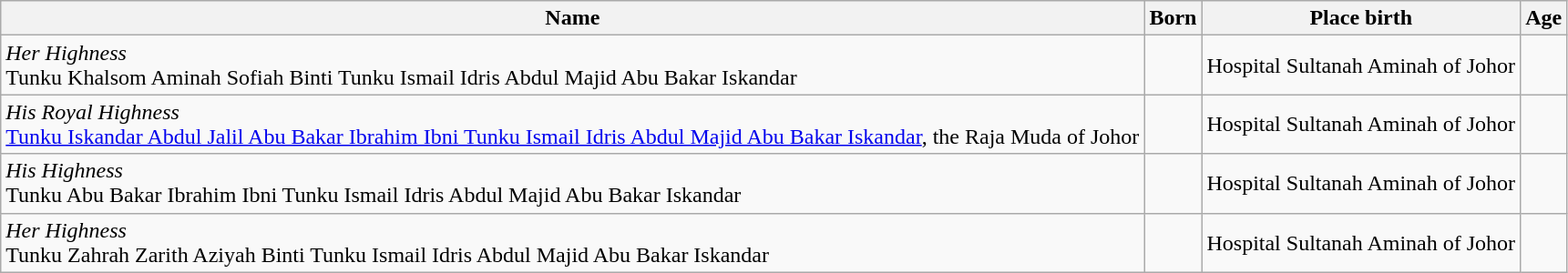<table Class="wikitable">
<tr>
<th>Name</th>
<th>Born</th>
<th>Place birth</th>
<th>Age</th>
</tr>
<tr>
<td><em>Her Highness</em> <br> Tunku Khalsom Aminah Sofiah Binti Tunku Ismail Idris Abdul Majid Abu Bakar Iskandar</td>
<td></td>
<td>Hospital Sultanah Aminah of Johor</td>
<td></td>
</tr>
<tr>
<td><em>His Royal Highness</em> <br> <a href='#'>Tunku Iskandar Abdul Jalil Abu Bakar Ibrahim Ibni Tunku Ismail Idris Abdul Majid Abu Bakar Iskandar</a>, the Raja Muda of Johor</td>
<td></td>
<td>Hospital Sultanah Aminah of Johor</td>
<td></td>
</tr>
<tr>
<td><em>His Highness</em> <br> Tunku Abu Bakar Ibrahim Ibni Tunku Ismail Idris Abdul Majid Abu Bakar Iskandar</td>
<td></td>
<td>Hospital Sultanah Aminah of Johor</td>
<td></td>
</tr>
<tr>
<td><em>Her Highness</em> <br> Tunku Zahrah Zarith Aziyah Binti Tunku Ismail Idris Abdul Majid Abu Bakar Iskandar</td>
<td></td>
<td>Hospital Sultanah Aminah of Johor</td>
<td></td>
</tr>
</table>
